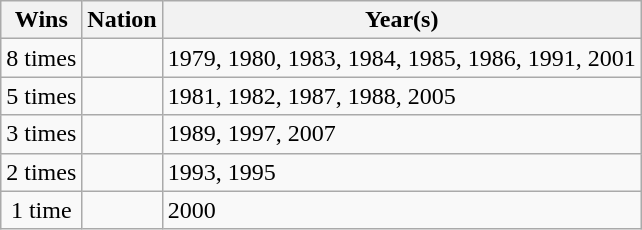<table class="wikitable">
<tr>
<th>Wins</th>
<th>Nation</th>
<th>Year(s)</th>
</tr>
<tr>
<td align=center>8 times</td>
<td></td>
<td>1979, 1980, 1983, 1984, 1985, 1986, 1991, 2001</td>
</tr>
<tr>
<td align=center>5 times</td>
<td></td>
<td>1981, 1982, 1987, 1988, 2005</td>
</tr>
<tr>
<td align=center>3 times</td>
<td></td>
<td>1989, 1997, 2007</td>
</tr>
<tr>
<td align=center>2 times</td>
<td></td>
<td>1993, 1995</td>
</tr>
<tr>
<td align=center>1 time</td>
<td></td>
<td>2000</td>
</tr>
</table>
